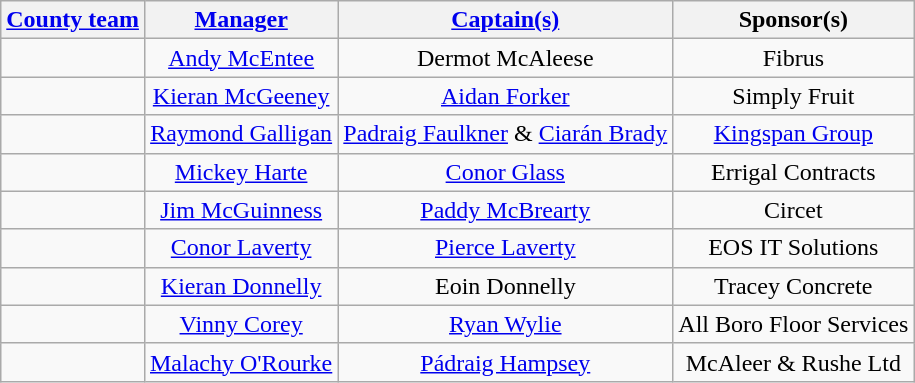<table class="wikitable sortable" style="text-align:center">
<tr>
<th><a href='#'>County team</a></th>
<th><a href='#'>Manager</a></th>
<th><a href='#'>Captain(s)</a></th>
<th>Sponsor(s)</th>
</tr>
<tr>
<td style="text-align:left"> </td>
<td><a href='#'>Andy McEntee</a></td>
<td>Dermot McAleese</td>
<td>Fibrus</td>
</tr>
<tr>
<td style="text-align:left"> </td>
<td><a href='#'>Kieran McGeeney</a></td>
<td><a href='#'>Aidan Forker</a></td>
<td>Simply Fruit</td>
</tr>
<tr>
<td style="text-align:left"> </td>
<td><a href='#'>Raymond Galligan</a></td>
<td><a href='#'>Padraig Faulkner</a> & <a href='#'>Ciarán Brady</a></td>
<td><a href='#'>Kingspan Group</a></td>
</tr>
<tr>
<td style="text-align:left"> </td>
<td><a href='#'>Mickey Harte</a></td>
<td><a href='#'>Conor Glass</a></td>
<td>Errigal Contracts</td>
</tr>
<tr>
<td style="text-align:left"> </td>
<td><a href='#'>Jim McGuinness</a></td>
<td><a href='#'>Paddy McBrearty</a></td>
<td>Circet</td>
</tr>
<tr>
<td style="text-align:left"> </td>
<td><a href='#'>Conor Laverty</a></td>
<td><a href='#'>Pierce Laverty</a></td>
<td>EOS IT Solutions</td>
</tr>
<tr>
<td style="text-align:left"> </td>
<td><a href='#'>Kieran Donnelly</a></td>
<td>Eoin Donnelly</td>
<td>Tracey Concrete</td>
</tr>
<tr>
<td style="text-align:left"> </td>
<td><a href='#'>Vinny Corey</a></td>
<td><a href='#'>Ryan Wylie</a></td>
<td>All Boro Floor Services</td>
</tr>
<tr>
<td style="text-align:left"> </td>
<td><a href='#'>Malachy O'Rourke</a></td>
<td><a href='#'>Pádraig Hampsey</a></td>
<td>McAleer & Rushe Ltd</td>
</tr>
</table>
